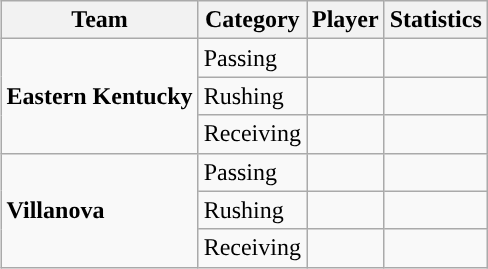<table class="wikitable" style="float: right;">
<tr>
<th>Team</th>
<th>Category</th>
<th>Player</th>
<th>Statistics</th>
</tr>
<tr>
<td rowspan=3><strong>Eastern Kentucky</strong></td>
<td>Passing</td>
<td></td>
<td></td>
</tr>
<tr>
<td>Rushing</td>
<td></td>
<td></td>
</tr>
<tr>
<td>Receiving</td>
<td></td>
<td></td>
</tr>
<tr>
<td rowspan=3><strong>Villanova</strong></td>
<td>Passing</td>
<td></td>
<td></td>
</tr>
<tr>
<td>Rushing</td>
<td></td>
<td></td>
</tr>
<tr>
<td>Receiving</td>
<td></td>
<td></td>
</tr>
</table>
